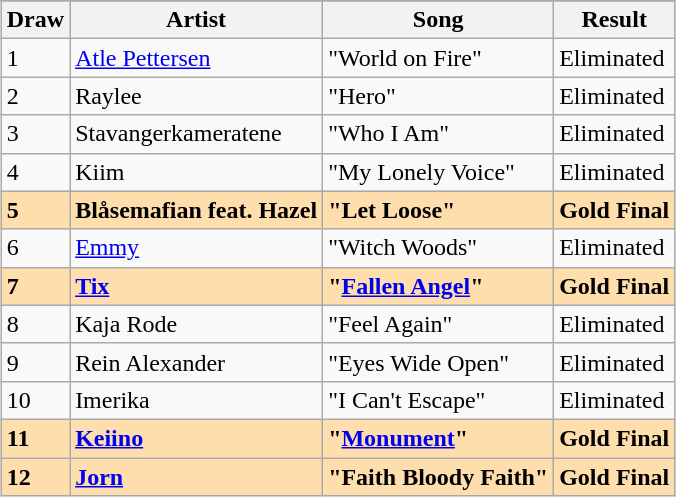<table class="sortable wikitable" style="margin: 1em auto 1em auto;">
<tr>
</tr>
<tr>
<th scope="col">Draw</th>
<th scope="col">Artist</th>
<th scope="col">Song</th>
<th scope="col">Result</th>
</tr>
<tr>
<td>1</td>
<td align="left"><a href='#'>Atle Pettersen</a></td>
<td align="left">"World on Fire"</td>
<td>Eliminated</td>
</tr>
<tr>
<td>2</td>
<td align="left">Raylee</td>
<td align="left">"Hero"</td>
<td>Eliminated</td>
</tr>
<tr>
<td>3</td>
<td align="left">Stavangerkameratene</td>
<td align="left">"Who I Am"</td>
<td>Eliminated</td>
</tr>
<tr>
<td>4</td>
<td align="left">Kiim</td>
<td align="left">"My Lonely Voice"</td>
<td>Eliminated</td>
</tr>
<tr style="font-weight:bold; background:navajowhite;">
<td>5</td>
<td align="left">Blåsemafian feat. Hazel</td>
<td align="left">"Let Loose"</td>
<td>Gold Final</td>
</tr>
<tr>
<td>6</td>
<td align="left"><a href='#'>Emmy</a></td>
<td align="left">"Witch Woods"</td>
<td>Eliminated</td>
</tr>
<tr style="font-weight:bold; background:navajowhite;">
<td>7</td>
<td align="left"><a href='#'>Tix</a></td>
<td align="left">"<a href='#'>Fallen Angel</a>"</td>
<td>Gold Final</td>
</tr>
<tr>
<td>8</td>
<td align="left">Kaja Rode</td>
<td align="left">"Feel Again"</td>
<td>Eliminated</td>
</tr>
<tr>
<td>9</td>
<td align="left">Rein Alexander</td>
<td align="left">"Eyes Wide Open"</td>
<td>Eliminated</td>
</tr>
<tr>
<td>10</td>
<td align="left">Imerika</td>
<td align="left">"I Can't Escape"</td>
<td>Eliminated</td>
</tr>
<tr style="font-weight:bold; background:navajowhite;">
<td>11</td>
<td align="left"><a href='#'>Keiino</a></td>
<td align="left">"<a href='#'>Monument</a>"</td>
<td>Gold Final</td>
</tr>
<tr style="font-weight:bold; background:navajowhite;">
<td>12</td>
<td align="left"><a href='#'>Jorn</a></td>
<td align="left">"Faith Bloody Faith"</td>
<td>Gold Final</td>
</tr>
</table>
